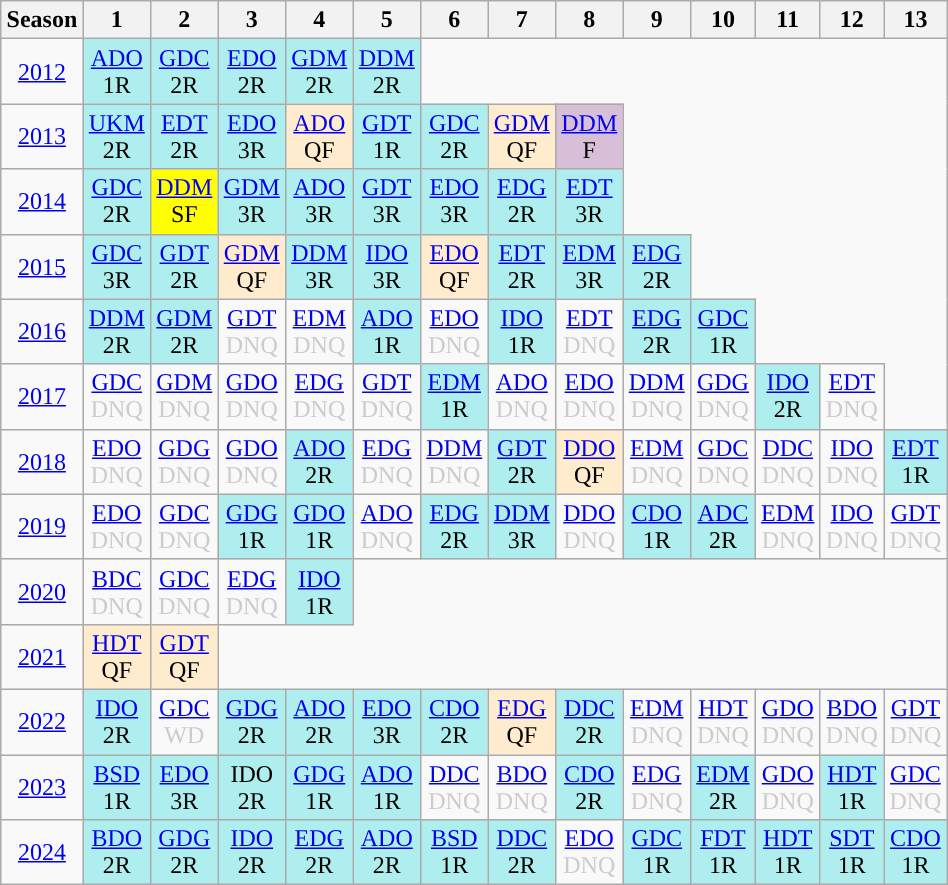<table class="wikitable" style="width:50%; margin:0">
<tr>
<th>Season</th>
<th>1</th>
<th>2</th>
<th>3</th>
<th>4</th>
<th>5</th>
<th>6</th>
<th>7</th>
<th>8</th>
<th>9</th>
<th>10</th>
<th>11</th>
<th>12</th>
<th>13</th>
</tr>
<tr>
<td style="text-align:center;"background:#efefef;"><a href='#'>2012</a></td>
<td style="text-align:center; background:#afeeee;"><a href='#'>ADO</a><br>1R</td>
<td style="text-align:center; background:#afeeee;"><a href='#'>GDC</a><br>2R</td>
<td style="text-align:center; background:#afeeee;"><a href='#'>EDO</a><br>2R</td>
<td style="text-align:center; background:#afeeee;"><a href='#'>GDM</a><br>2R</td>
<td style="text-align:center; background:#afeeee;"><a href='#'>DDM</a><br>2R</td>
</tr>
<tr>
<td style="text-align:center;"background:#efefef;"><a href='#'>2013</a></td>
<td style="text-align:center; background:#afeeee;"><a href='#'>UKM</a><br>2R</td>
<td style="text-align:center; background:#afeeee;"><a href='#'>EDT</a><br>2R</td>
<td style="text-align:center; background:#afeeee;"><a href='#'>EDO</a><br>3R</td>
<td style="text-align:center; background:#ffebcd;"><a href='#'>ADO</a><br>QF</td>
<td style="text-align:center; background:#afeeee;"><a href='#'>GDT</a><br>1R</td>
<td style="text-align:center; background:#afeeee;"><a href='#'>GDC</a><br>2R</td>
<td style="text-align:center; background:#ffebcd;"><a href='#'>GDM</a><br>QF</td>
<td style="text-align:center; background:thistle;"><a href='#'>DDM</a><br>F</td>
</tr>
<tr>
<td style="text-align:center;"background:#efefef;"><a href='#'>2014</a></td>
<td style="text-align:center; background:#afeeee;"><a href='#'>GDC</a><br>2R</td>
<td style="text-align:center; background:yellow;"><a href='#'>DDM</a><br>SF</td>
<td style="text-align:center; background:#afeeee;"><a href='#'>GDM</a><br>3R</td>
<td style="text-align:center; background:#afeeee;"><a href='#'>ADO</a><br>3R</td>
<td style="text-align:center; background:#afeeee;"><a href='#'>GDT</a><br>3R</td>
<td style="text-align:center; background:#afeeee;"><a href='#'>EDO</a><br>3R</td>
<td style="text-align:center; background:#afeeee;"><a href='#'>EDG</a><br>2R</td>
<td style="text-align:center; background:#afeeee;"><a href='#'>EDT</a><br>3R</td>
</tr>
<tr>
<td style="text-align:center;"background:#efefef;"><a href='#'>2015</a></td>
<td style="text-align:center; background:#afeeee;"><a href='#'>GDC</a><br>3R</td>
<td style="text-align:center; background:#afeeee;"><a href='#'>GDT</a><br>2R</td>
<td style="text-align:center; background:#ffebcd;"><a href='#'>GDM</a><br>QF</td>
<td style="text-align:center; background:#afeeee;"><a href='#'>DDM</a><br>3R</td>
<td style="text-align:center; background:#afeeee;"><a href='#'>IDO</a><br>3R</td>
<td style="text-align:center; background:#ffebcd;"><a href='#'>EDO</a><br>QF</td>
<td style="text-align:center; background:#afeeee;"><a href='#'>EDT</a><br>2R</td>
<td style="text-align:center; background:#afeeee;"><a href='#'>EDM</a><br>3R</td>
<td style="text-align:center; background:#afeeee;"><a href='#'>EDG</a><br>2R</td>
</tr>
<tr>
<td style="text-align:center;"background:#efefef;"><a href='#'>2016</a></td>
<td style="text-align:center; background:#afeeee;"><a href='#'>DDM</a><br>2R</td>
<td style="text-align:center; background:#afeeee;"><a href='#'>GDM</a><br>2R</td>
<td style="text-align:center; color:#ccc;"><a href='#'>GDT</a><br>DNQ</td>
<td style="text-align:center; color:#ccc;"><a href='#'>EDM</a><br>DNQ</td>
<td style="text-align:center; background:#afeeee;"><a href='#'>ADO</a><br>1R</td>
<td style="text-align:center; color:#ccc;"><a href='#'>EDO</a><br>DNQ</td>
<td style="text-align:center; background:#afeeee;"><a href='#'>IDO</a><br>1R</td>
<td style="text-align:center; color:#ccc;"><a href='#'>EDT</a><br>DNQ</td>
<td style="text-align:center; background:#afeeee;"><a href='#'>EDG</a><br>2R</td>
<td style="text-align:center; background:#afeeee;"><a href='#'>GDC</a><br>1R</td>
</tr>
<tr>
<td style="text-align:center;"background:#efefef;"><a href='#'>2017</a></td>
<td style="text-align:center; color:#ccc;"><a href='#'>GDC</a><br>DNQ</td>
<td style="text-align:center; color:#ccc;"><a href='#'>GDM</a><br>DNQ</td>
<td style="text-align:center; color:#ccc;"><a href='#'>GDO</a><br>DNQ</td>
<td style="text-align:center; color:#ccc;"><a href='#'>EDG</a><br>DNQ</td>
<td style="text-align:center; color:#ccc;"><a href='#'>GDT</a><br>DNQ</td>
<td style="text-align:center; background:#afeeee;"><a href='#'>EDM</a><br>1R</td>
<td style="text-align:center; color:#ccc;"><a href='#'>ADO</a><br>DNQ</td>
<td style="text-align:center; color:#ccc;"><a href='#'>EDO</a><br>DNQ</td>
<td style="text-align:center; color:#ccc;"><a href='#'>DDM</a><br>DNQ</td>
<td style="text-align:center; color:#ccc;"><a href='#'>GDG</a><br>DNQ</td>
<td style="text-align:center; background:#afeeee;"><a href='#'>IDO</a><br>2R</td>
<td style="text-align:center; color:#ccc;"><a href='#'>EDT</a><br>DNQ</td>
</tr>
<tr>
<td style="text-align:center;"background:#efefef;"><a href='#'>2018</a></td>
<td style="text-align:center; color:#ccc;"><a href='#'>EDO</a><br>DNQ</td>
<td style="text-align:center; color:#ccc;"><a href='#'>GDG</a><br>DNQ</td>
<td style="text-align:center; color:#ccc;"><a href='#'>GDO</a><br>DNQ</td>
<td style="text-align:center; background:#afeeee;"><a href='#'>ADO</a><br>2R</td>
<td style="text-align:center; color:#ccc;"><a href='#'>EDG</a><br>DNQ</td>
<td style="text-align:center; color:#ccc;"><a href='#'>DDM</a><br>DNQ</td>
<td style="text-align:center; background:#afeeee;"><a href='#'>GDT</a><br>2R</td>
<td style="text-align:center; background:#ffebcd;"><a href='#'>DDO</a><br>QF</td>
<td style="text-align:center; color:#ccc;"><a href='#'>EDM</a><br>DNQ</td>
<td style="text-align:center; color:#ccc;"><a href='#'>GDC</a><br>DNQ</td>
<td style="text-align:center; color:#ccc;"><a href='#'>DDC</a><br>DNQ</td>
<td style="text-align:center; color:#ccc;"><a href='#'>IDO</a><br>DNQ</td>
<td style="text-align:center; background:#afeeee;"><a href='#'>EDT</a><br>1R</td>
</tr>
<tr>
<td style="text-align:center;"background:#efefef;"><a href='#'>2019</a></td>
<td style="text-align:center; color:#ccc;"><a href='#'>EDO</a><br>DNQ</td>
<td style="text-align:center; color:#ccc;"><a href='#'>GDC</a><br>DNQ</td>
<td style="text-align:center; background:#afeeee;"><a href='#'>GDG</a><br>1R</td>
<td style="text-align:center; background:#afeeee;"><a href='#'>GDO</a><br>1R</td>
<td style="text-align:center; color:#ccc;"><a href='#'>ADO</a><br>DNQ</td>
<td style="text-align:center; background:#afeeee;"><a href='#'>EDG</a><br>2R</td>
<td style="text-align:center; background:#afeeee;"><a href='#'>DDM</a><br>3R</td>
<td style="text-align:center; color:#ccc;"><a href='#'>DDO</a><br>DNQ</td>
<td style="text-align:center; background:#afeeee;"><a href='#'>CDO</a><br>1R</td>
<td style="text-align:center; background:#afeeee;"><a href='#'>ADC</a><br>2R</td>
<td style="text-align:center; color:#ccc;"><a href='#'>EDM</a><br>DNQ</td>
<td style="text-align:center; color:#ccc;"><a href='#'>IDO</a><br>DNQ</td>
<td style="text-align:center; color:#ccc;"><a href='#'>GDT</a><br>DNQ</td>
</tr>
<tr>
<td style="text-align:center;"background:#efefef;"><a href='#'>2020</a></td>
<td style="text-align:center; color:#ccc;"><a href='#'>BDC</a><br>DNQ</td>
<td style="text-align:center; color:#ccc;"><a href='#'>GDC</a><br>DNQ</td>
<td style="text-align:center; color:#ccc;"><a href='#'>EDG</a><br>DNQ</td>
<td style="text-align:center; background:#afeeee;"><a href='#'>IDO</a><br>1R</td>
</tr>
<tr>
<td style="text-align:center;"background:#efefef;"><a href='#'>2021</a></td>
<td style="text-align:center; background:#ffebcd;"><a href='#'>HDT</a><br>QF</td>
<td style="text-align:center; background:#ffebcd;"><a href='#'>GDT</a><br>QF</td>
</tr>
<tr>
<td style="text-align:center;"background:#efefef;"><a href='#'>2022</a></td>
<td style="text-align:center; background:#afeeee;"><a href='#'>IDO</a><br>2R</td>
<td style="text-align:center; color:#ccc;"><a href='#'>GDC</a><br>WD</td>
<td style="text-align:center; background:#afeeee;"><a href='#'>GDG</a><br>2R</td>
<td style="text-align:center; background:#afeeee;"><a href='#'>ADO</a><br>2R</td>
<td style="text-align:center; background:#afeeee;"><a href='#'>EDO</a><br>3R</td>
<td style="text-align:center; background:#afeeee;"><a href='#'>CDO</a><br>2R</td>
<td style="text-align:center; background:#ffebcd;"><a href='#'>EDG</a><br>QF</td>
<td style="text-align:center; background:#afeeee;"><a href='#'>DDC</a><br>2R</td>
<td style="text-align:center; color:#ccc;"><a href='#'>EDM</a><br>DNQ</td>
<td style="text-align:center; color:#ccc;"><a href='#'>HDT</a><br>DNQ</td>
<td style="text-align:center; color:#ccc;"><a href='#'>GDO</a><br>DNQ</td>
<td style="text-align:center; color:#ccc;"><a href='#'>BDO</a><br>DNQ</td>
<td style="text-align:center; color:#ccc;"><a href='#'>GDT</a><br>DNQ</td>
</tr>
<tr>
<td style="text-align:center;"background:#efefef;"><a href='#'>2023</a></td>
<td style="text-align:center; background:#afeeee;"><a href='#'>BSD</a><br>1R</td>
<td style="text-align:center; background:#afeeee;"><a href='#'>EDO</a><br>3R</td>
<td style="text-align:center; background:#afeeee">IDO<br>2R</td>
<td style="text-align:center; background:#afeeee;"><a href='#'>GDG</a><br>1R</td>
<td style="text-align:center; background:#afeeee;"><a href='#'>ADO</a><br>1R</td>
<td style="text-align:center; color:#ccc;"><a href='#'>DDC</a><br>DNQ</td>
<td style="text-align:center; color:#ccc;"><a href='#'>BDO</a><br>DNQ</td>
<td style="text-align:center; background:#afeeee;"><a href='#'>CDO</a><br>2R</td>
<td style="text-align:center; color:#ccc;"><a href='#'>EDG</a><br>DNQ</td>
<td style="text-align:center; background:#afeeee;"><a href='#'>EDM</a><br>2R</td>
<td style="text-align:center; color:#ccc;"><a href='#'>GDO</a><br>DNQ</td>
<td style="text-align:center; background:#afeeee;"><a href='#'>HDT</a><br>1R</td>
<td style="text-align:center; color:#ccc;"><a href='#'>GDC</a><br>DNQ</td>
</tr>
<tr>
<td style="text-align:center;"background:#efefef;"><a href='#'>2024</a></td>
<td style="text-align:center; background:#afeeee;"><a href='#'>BDO</a><br>2R</td>
<td style="text-align:center; background:#afeeee;"><a href='#'>GDG</a><br>2R</td>
<td style="text-align:center; background:#afeeee;"><a href='#'>IDO</a><br>2R</td>
<td style="text-align:center; background:#afeeee;"><a href='#'>EDG</a><br>2R</td>
<td style="text-align:center; background:#afeeee;"><a href='#'>ADO</a><br>2R</td>
<td style="text-align:center; background:#afeeee;"><a href='#'>BSD</a><br>1R</td>
<td style="text-align:center; background:#afeeee;"><a href='#'>DDC</a><br>2R</td>
<td style="text-align:center; color:#ccc;"><a href='#'>EDO</a><br>DNQ</td>
<td style="text-align:center; background:#afeeee;"><a href='#'>GDC</a><br>1R</td>
<td style="text-align:center; background:#afeeee;"><a href='#'>FDT</a><br>1R</td>
<td style="text-align:center; background:#afeeee;"><a href='#'>HDT</a><br>1R</td>
<td style="text-align:center; background:#afeeee;"><a href='#'>SDT</a><br>1R</td>
<td style="text-align:center; background:#afeeee;"><a href='#'>CDO</a><br>1R</td>
</tr>
</table>
